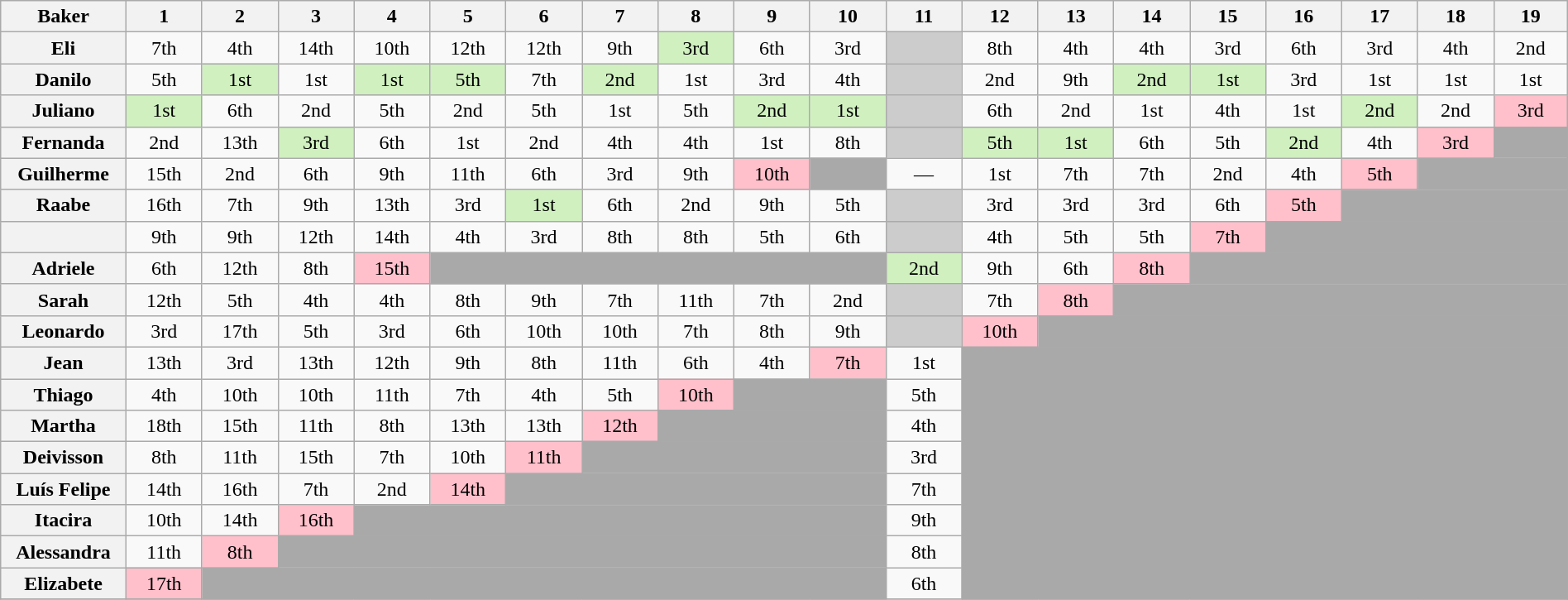<table class="wikitable" style="text-align:center; font-size:100%; width: 100%">
<tr>
<th width="08.00%">Baker</th>
<th width="04.85%">1</th>
<th width="04.85%">2</th>
<th width="04.85%">3</th>
<th width="04.85%">4</th>
<th width="04.85%">5</th>
<th width="04.85%">6</th>
<th width="04.85%">7</th>
<th width="04.85%">8</th>
<th width="04.85%">9</th>
<th width="04.85%">10</th>
<th width="04.85%">11</th>
<th width="04.85%">12</th>
<th width="04.85%">13</th>
<th width="04.85%">14</th>
<th width="04.85%">15</th>
<th width="04.85%">16</th>
<th width="04.85%">17</th>
<th width="04.85%">18</th>
<th width="04.85%">19</th>
</tr>
<tr>
<th>Eli</th>
<td>7th</td>
<td>4th</td>
<td>14th</td>
<td>10th</td>
<td>12th</td>
<td>12th</td>
<td>9th</td>
<td bgcolor=D0F0C0>3rd</td>
<td>6th</td>
<td>3rd</td>
<td bgcolor=CCCCCC></td>
<td>8th</td>
<td>4th</td>
<td>4th</td>
<td>3rd</td>
<td>6th</td>
<td>3rd</td>
<td>4th</td>
<td>2nd</td>
</tr>
<tr>
<th>Danilo</th>
<td>5th</td>
<td bgcolor=D0F0C0>1st</td>
<td>1st</td>
<td bgcolor=D0F0C0>1st</td>
<td bgcolor=D0F0C0>5th</td>
<td>7th</td>
<td bgcolor=D0F0C0>2nd</td>
<td>1st</td>
<td>3rd</td>
<td>4th</td>
<td bgcolor=CCCCCC></td>
<td>2nd</td>
<td>9th</td>
<td bgcolor=D0F0C0>2nd</td>
<td bgcolor=D0F0C0>1st</td>
<td>3rd</td>
<td>1st</td>
<td>1st</td>
<td>1st</td>
</tr>
<tr>
<th>Juliano</th>
<td bgcolor=D0F0C0>1st</td>
<td>6th</td>
<td>2nd</td>
<td>5th</td>
<td>2nd</td>
<td>5th</td>
<td>1st</td>
<td>5th</td>
<td bgcolor=D0F0C0>2nd</td>
<td bgcolor=D0F0C0>1st</td>
<td bgcolor=CCCCCC></td>
<td>6th</td>
<td>2nd</td>
<td>1st</td>
<td>4th</td>
<td>1st</td>
<td bgcolor=D0F0C0>2nd</td>
<td>2nd</td>
<td bgcolor=FFC0CB>3rd</td>
</tr>
<tr>
<th>Fernanda</th>
<td>2nd</td>
<td>13th</td>
<td bgcolor=D0F0C0>3rd</td>
<td>6th</td>
<td>1st</td>
<td>2nd</td>
<td>4th</td>
<td>4th</td>
<td>1st</td>
<td>8th</td>
<td bgcolor=CCCCCC></td>
<td bgcolor=D0F0C0>5th</td>
<td bgcolor=D0F0C0>1st</td>
<td>6th</td>
<td>5th</td>
<td bgcolor=D0F0C0>2nd</td>
<td>4th</td>
<td bgcolor=FFC0CB>3rd</td>
<td bgcolor=A9A9A9></td>
</tr>
<tr>
<th>Guilherme</th>
<td>15th</td>
<td>2nd</td>
<td>6th</td>
<td>9th</td>
<td>11th</td>
<td>6th</td>
<td>3rd</td>
<td>9th</td>
<td bgcolor=FFC0CB>10th</td>
<td bgcolor=A9A9A9></td>
<td>—</td>
<td>1st</td>
<td>7th</td>
<td>7th</td>
<td>2nd</td>
<td>4th</td>
<td bgcolor=FFC0CB>5th</td>
<td bgcolor=A9A9A9 colspan=2></td>
</tr>
<tr>
<th>Raabe</th>
<td>16th</td>
<td>7th</td>
<td>9th</td>
<td>13th</td>
<td>3rd</td>
<td bgcolor=D0F0C0>1st</td>
<td>6th</td>
<td>2nd</td>
<td>9th</td>
<td>5th</td>
<td bgcolor=CCCCCC></td>
<td>3rd</td>
<td>3rd</td>
<td>3rd</td>
<td>6th</td>
<td bgcolor=FFC0CB>5th</td>
<td bgcolor=A9A9A9 colspan=3></td>
</tr>
<tr>
<th></th>
<td>9th</td>
<td>9th</td>
<td>12th</td>
<td>14th</td>
<td>4th</td>
<td>3rd</td>
<td>8th</td>
<td>8th</td>
<td>5th</td>
<td>6th</td>
<td bgcolor=CCCCCC></td>
<td>4th</td>
<td>5th</td>
<td>5th</td>
<td bgcolor=FFC0CB>7th</td>
<td bgcolor=A9A9A9 colspan=4></td>
</tr>
<tr>
<th>Adriele</th>
<td>6th</td>
<td>12th</td>
<td>8th</td>
<td bgcolor=FFC0CB>15th</td>
<td bgcolor=A9A9A9 colspan=6></td>
<td bgcolor=D0F0C0>2nd</td>
<td>9th</td>
<td>6th</td>
<td bgcolor=FFC0CB>8th</td>
<td bgcolor=A9A9A9 colspan=5></td>
</tr>
<tr>
<th>Sarah</th>
<td>12th</td>
<td>5th</td>
<td>4th</td>
<td>4th</td>
<td>8th</td>
<td>9th</td>
<td>7th</td>
<td>11th</td>
<td>7th</td>
<td>2nd</td>
<td bgcolor=CCCCCC></td>
<td>7th</td>
<td bgcolor=FFC0CB>8th</td>
<td bgcolor=A9A9A9 colspan=6></td>
</tr>
<tr>
<th>Leonardo</th>
<td>3rd</td>
<td>17th</td>
<td>5th</td>
<td>3rd</td>
<td>6th</td>
<td>10th</td>
<td>10th</td>
<td>7th</td>
<td>8th</td>
<td>9th</td>
<td bgcolor=CCCCCC></td>
<td bgcolor=FFC0CB>10th</td>
<td bgcolor=A9A9A9 colspan=7></td>
</tr>
<tr>
<th>Jean</th>
<td>13th</td>
<td>3rd</td>
<td>13th</td>
<td>12th</td>
<td>9th</td>
<td>8th</td>
<td>11th</td>
<td>6th</td>
<td>4th</td>
<td bgcolor=FFC0CB>7th</td>
<td>1st</td>
<td bgcolor=A9A9A9 rowspan=8 colspan=8></td>
</tr>
<tr>
<th>Thiago</th>
<td>4th</td>
<td>10th</td>
<td>10th</td>
<td>11th</td>
<td>7th</td>
<td>4th</td>
<td>5th</td>
<td bgcolor=FFC0CB>10th</td>
<td bgcolor=A9A9A9 colspan=2></td>
<td>5th</td>
</tr>
<tr>
<th>Martha</th>
<td>18th</td>
<td>15th</td>
<td>11th</td>
<td>8th</td>
<td>13th</td>
<td>13th</td>
<td bgcolor=FFC0CB>12th</td>
<td bgcolor=A9A9A9 colspan=3></td>
<td>4th</td>
</tr>
<tr>
<th>Deivisson</th>
<td>8th</td>
<td>11th</td>
<td>15th</td>
<td>7th</td>
<td>10th</td>
<td bgcolor=FFC0CB>11th</td>
<td bgcolor=A9A9A9 colspan=4></td>
<td>3rd</td>
</tr>
<tr>
<th>Luís Felipe</th>
<td>14th</td>
<td>16th</td>
<td>7th</td>
<td>2nd</td>
<td bgcolor=FFC0CB>14th</td>
<td bgcolor=A9A9A9 colspan=5></td>
<td>7th</td>
</tr>
<tr>
<th>Itacira</th>
<td>10th</td>
<td>14th</td>
<td bgcolor=FFC0CB>16th</td>
<td bgcolor=A9A9A9 colspan=7></td>
<td>9th</td>
</tr>
<tr>
<th>Alessandra</th>
<td>11th</td>
<td bgcolor=FFC0CB>8th</td>
<td bgcolor=A9A9A9 colspan=8></td>
<td>8th</td>
</tr>
<tr>
<th>Elizabete</th>
<td bgcolor=FFC0CB>17th</td>
<td bgcolor=A9A9A9 colspan=9></td>
<td>6th</td>
</tr>
<tr>
</tr>
</table>
